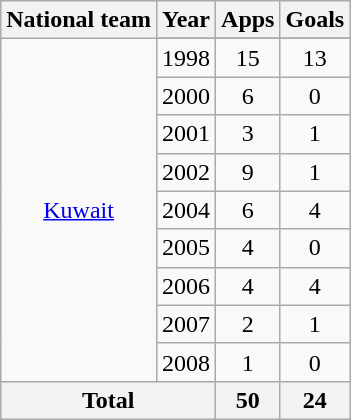<table class="wikitable" style="text-align:center">
<tr>
<th>National team</th>
<th>Year</th>
<th>Apps</th>
<th>Goals</th>
</tr>
<tr>
<td rowspan="10"><a href='#'>Kuwait</a></td>
</tr>
<tr>
<td>1998</td>
<td>15</td>
<td>13</td>
</tr>
<tr>
<td>2000</td>
<td>6</td>
<td>0</td>
</tr>
<tr>
<td>2001</td>
<td>3</td>
<td>1</td>
</tr>
<tr>
<td>2002</td>
<td>9</td>
<td>1</td>
</tr>
<tr>
<td>2004</td>
<td>6</td>
<td>4</td>
</tr>
<tr>
<td>2005</td>
<td>4</td>
<td>0</td>
</tr>
<tr>
<td>2006</td>
<td>4</td>
<td>4</td>
</tr>
<tr>
<td>2007</td>
<td>2</td>
<td>1</td>
</tr>
<tr>
<td>2008</td>
<td>1</td>
<td>0</td>
</tr>
<tr>
<th colspan="2">Total</th>
<th>50</th>
<th>24</th>
</tr>
</table>
